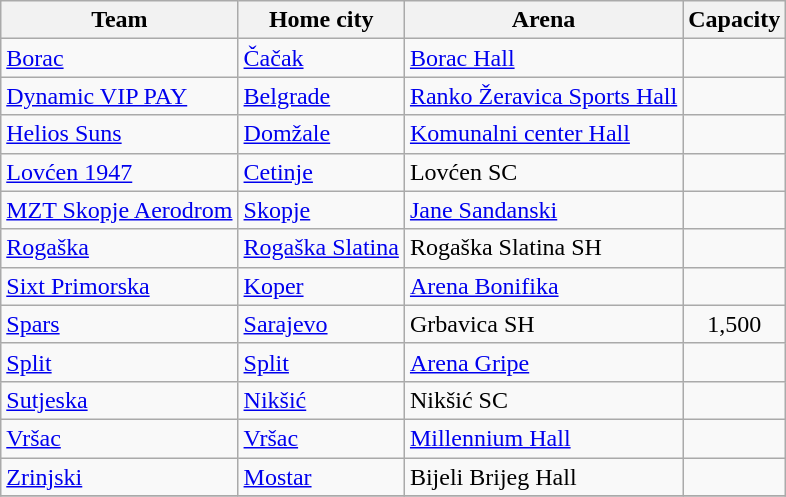<table class="wikitable sortable">
<tr>
<th>Team</th>
<th>Home city</th>
<th>Arena</th>
<th>Capacity</th>
</tr>
<tr>
<td><a href='#'>Borac</a></td>
<td><a href='#'>Čačak</a></td>
<td><a href='#'>Borac Hall</a></td>
<td style="text-align:center"></td>
</tr>
<tr>
<td><a href='#'>Dynamic VIP PAY</a></td>
<td><a href='#'>Belgrade</a></td>
<td><a href='#'>Ranko Žeravica Sports Hall</a></td>
<td style="text-align:center"></td>
</tr>
<tr>
<td><a href='#'>Helios Suns</a></td>
<td><a href='#'>Domžale</a></td>
<td><a href='#'>Komunalni center Hall</a></td>
<td style="text-align:center"></td>
</tr>
<tr>
<td><a href='#'>Lovćen 1947</a></td>
<td><a href='#'>Cetinje</a></td>
<td>Lovćen SC</td>
<td style="text-align:center"></td>
</tr>
<tr>
<td><a href='#'>MZT Skopje Aerodrom</a></td>
<td><a href='#'>Skopje</a></td>
<td><a href='#'>Jane Sandanski</a></td>
<td style="text-align:center"></td>
</tr>
<tr>
<td><a href='#'>Rogaška</a></td>
<td><a href='#'>Rogaška Slatina</a></td>
<td>Rogaška Slatina SH</td>
<td style="text-align:center"></td>
</tr>
<tr>
<td><a href='#'>Sixt Primorska</a></td>
<td><a href='#'>Koper</a></td>
<td><a href='#'>Arena Bonifika</a></td>
<td style="text-align:center"></td>
</tr>
<tr>
<td><a href='#'>Spars</a></td>
<td><a href='#'>Sarajevo</a></td>
<td>Grbavica SH</td>
<td style="text-align:center">1,500</td>
</tr>
<tr>
<td><a href='#'>Split</a></td>
<td><a href='#'>Split</a></td>
<td><a href='#'>Arena Gripe</a></td>
<td style="text-align:center"></td>
</tr>
<tr>
<td><a href='#'>Sutjeska</a></td>
<td><a href='#'>Nikšić</a></td>
<td>Nikšić SC</td>
<td style="text-align:center"></td>
</tr>
<tr>
<td><a href='#'>Vršac</a></td>
<td><a href='#'>Vršac</a></td>
<td><a href='#'>Millennium Hall</a></td>
<td style="text-align:center"></td>
</tr>
<tr>
<td><a href='#'>Zrinjski</a></td>
<td><a href='#'>Mostar</a></td>
<td>Bijeli Brijeg Hall</td>
<td style="text-align:center"></td>
</tr>
<tr>
</tr>
</table>
